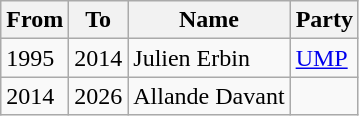<table class="wikitable">
<tr>
<th>From</th>
<th>To</th>
<th>Name</th>
<th>Party</th>
</tr>
<tr>
<td>1995</td>
<td>2014</td>
<td>Julien Erbin</td>
<td><a href='#'>UMP</a></td>
</tr>
<tr>
<td>2014</td>
<td>2026</td>
<td>Allande Davant</td>
<td></td>
</tr>
</table>
